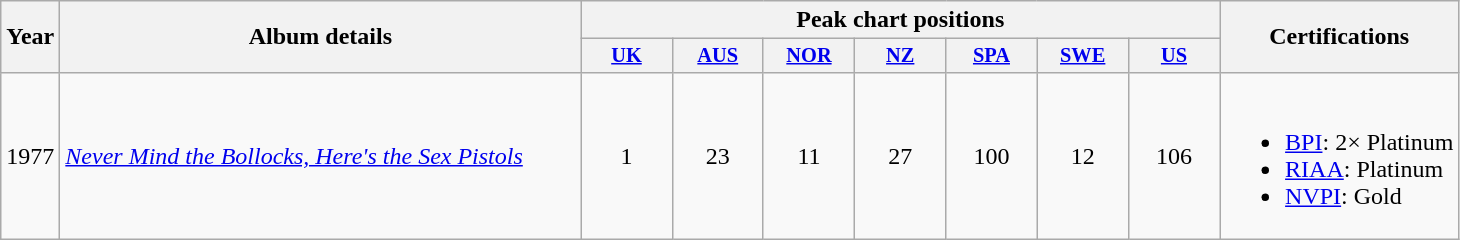<table class="wikitable plainrowheaders" style="text-align:left;">
<tr>
<th rowspan="2">Year</th>
<th rowspan="2" style="width:340px;">Album details</th>
<th colspan="7">Peak chart positions</th>
<th rowspan="2">Certifications</th>
</tr>
<tr>
<th style="width:4em;font-size:85%"><a href='#'>UK</a><br></th>
<th style="width:4em;font-size:85%"><a href='#'>AUS</a><br></th>
<th style="width:4em;font-size:85%"><a href='#'>NOR</a><br></th>
<th style="width:4em;font-size:85%"><a href='#'>NZ</a><br></th>
<th style="width:4em;font-size:85%"><a href='#'>SPA</a><br></th>
<th style="width:4em;font-size:85%"><a href='#'>SWE</a><br></th>
<th style="width:4em;font-size:85%"><a href='#'>US</a><br></th>
</tr>
<tr>
<td>1977</td>
<td><em><a href='#'>Never Mind the Bollocks, Here's the Sex Pistols</a></em></td>
<td style="text-align:center;">1</td>
<td style="text-align:center;">23</td>
<td style="text-align:center;">11</td>
<td style="text-align:center;">27</td>
<td style="text-align:center;">100</td>
<td style="text-align:center;">12</td>
<td style="text-align:center;">106</td>
<td><br><ul><li><a href='#'>BPI</a>: 2× Platinum</li><li><a href='#'>RIAA</a>: Platinum</li><li><a href='#'>NVPI</a>: Gold</li></ul></td>
</tr>
</table>
